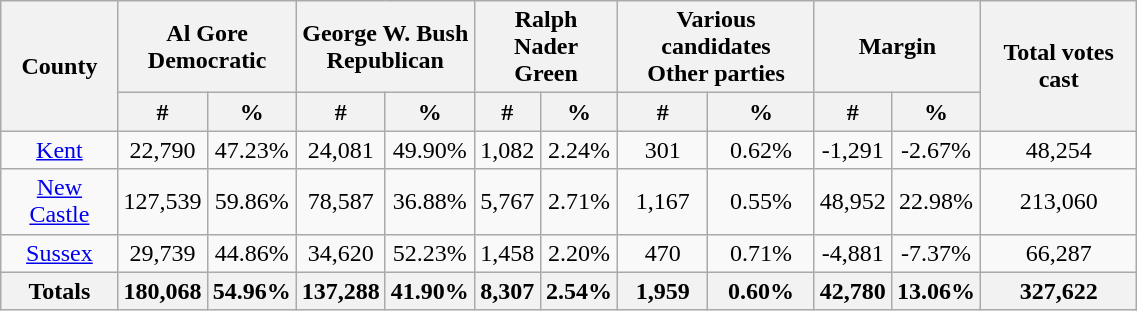<table width="60%"  class="wikitable sortable" style="text-align:center">
<tr>
<th style="text-align:center;" rowspan="2">County</th>
<th style="text-align:center;" colspan="2">Al Gore<br>Democratic</th>
<th style="text-align:center;" colspan="2">George W. Bush<br>Republican</th>
<th style="text-align:center;" colspan="2">Ralph Nader<br>Green</th>
<th style="text-align:center;" colspan="2">Various candidates<br>Other parties</th>
<th style="text-align:center;" colspan="2">Margin</th>
<th style="text-align:center;" rowspan="2">Total votes cast</th>
</tr>
<tr>
<th style="text-align:center;" data-sort-type="number">#</th>
<th style="text-align:center;" data-sort-type="number">%</th>
<th style="text-align:center;" data-sort-type="number">#</th>
<th style="text-align:center;" data-sort-type="number">%</th>
<th style="text-align:center;" data-sort-type="number">#</th>
<th style="text-align:center;" data-sort-type="number">%</th>
<th style="text-align:center;" data-sort-type="number">#</th>
<th style="text-align:center;" data-sort-type="number">%</th>
<th style="text-align:center;" data-sort-type="number">#</th>
<th style="text-align:center;" data-sort-type="number">%</th>
</tr>
<tr style="text-align:center;">
<td><a href='#'>Kent</a></td>
<td>22,790</td>
<td>47.23%</td>
<td>24,081</td>
<td>49.90%</td>
<td>1,082</td>
<td>2.24%</td>
<td>301</td>
<td>0.62%</td>
<td>-1,291</td>
<td>-2.67%</td>
<td>48,254</td>
</tr>
<tr style="text-align:center;">
<td><a href='#'>New Castle</a></td>
<td>127,539</td>
<td>59.86%</td>
<td>78,587</td>
<td>36.88%</td>
<td>5,767</td>
<td>2.71%</td>
<td>1,167</td>
<td>0.55%</td>
<td>48,952</td>
<td>22.98%</td>
<td>213,060</td>
</tr>
<tr style="text-align:center;">
<td><a href='#'>Sussex</a></td>
<td>29,739</td>
<td>44.86%</td>
<td>34,620</td>
<td>52.23%</td>
<td>1,458</td>
<td>2.20%</td>
<td>470</td>
<td>0.71%</td>
<td>-4,881</td>
<td>-7.37%</td>
<td>66,287</td>
</tr>
<tr>
<th>Totals</th>
<th>180,068</th>
<th>54.96%</th>
<th>137,288</th>
<th>41.90%</th>
<th>8,307</th>
<th>2.54%</th>
<th>1,959</th>
<th>0.60%</th>
<th>42,780</th>
<th>13.06%</th>
<th>327,622</th>
</tr>
</table>
